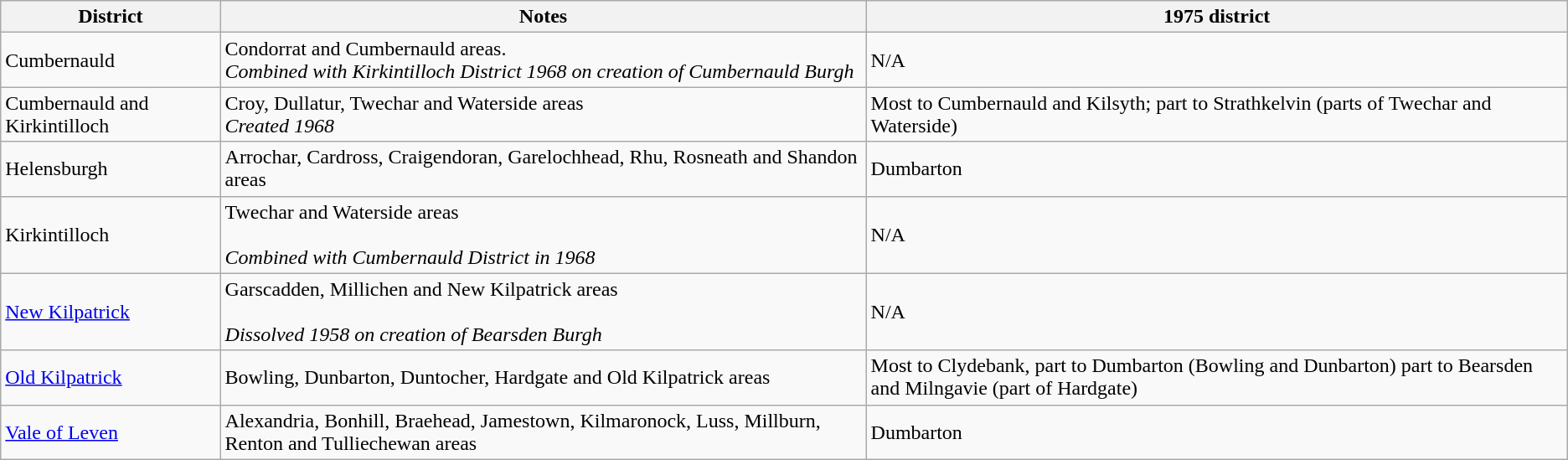<table class="wikitable">
<tr>
<th>District</th>
<th>Notes</th>
<th>1975 district</th>
</tr>
<tr>
<td>Cumbernauld</td>
<td>Condorrat and Cumbernauld areas. <br><em>Combined with Kirkintilloch District 1968 on creation of Cumbernauld Burgh</em></td>
<td>N/A</td>
</tr>
<tr>
<td>Cumbernauld and Kirkintilloch</td>
<td>Croy, Dullatur, Twechar and Waterside areas <br><em>Created 1968</em></td>
<td>Most to Cumbernauld and Kilsyth; part to Strathkelvin (parts of Twechar and Waterside)</td>
</tr>
<tr>
<td>Helensburgh</td>
<td>Arrochar, Cardross, Craigendoran, Garelochhead, Rhu, Rosneath and Shandon areas</td>
<td>Dumbarton</td>
</tr>
<tr>
<td>Kirkintilloch</td>
<td>Twechar and Waterside areas<br><br><em>Combined with Cumbernauld District in 1968</em></td>
<td>N/A</td>
</tr>
<tr>
<td><a href='#'>New Kilpatrick</a></td>
<td>Garscadden, Millichen and New Kilpatrick areas<br><br><em>Dissolved 1958 on creation of Bearsden Burgh</em></td>
<td>N/A</td>
</tr>
<tr>
<td><a href='#'>Old Kilpatrick</a></td>
<td>Bowling, Dunbarton, Duntocher, Hardgate and Old Kilpatrick areas</td>
<td>Most to Clydebank, part to Dumbarton (Bowling and Dunbarton) part to Bearsden and Milngavie (part of Hardgate)</td>
</tr>
<tr>
<td><a href='#'>Vale of Leven</a></td>
<td>Alexandria, Bonhill, Braehead, Jamestown, Kilmaronock, Luss, Millburn, Renton and Tulliechewan areas</td>
<td>Dumbarton</td>
</tr>
</table>
